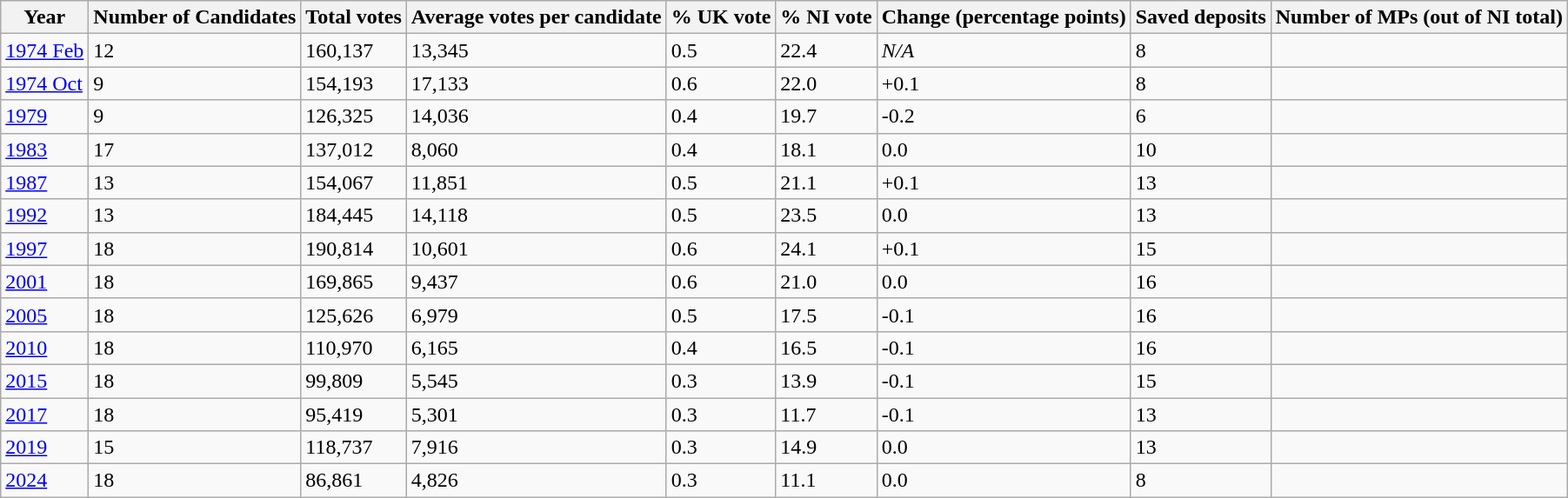<table class="wikitable sortable">
<tr>
<th>Year</th>
<th>Number of Candidates</th>
<th>Total votes</th>
<th>Average votes per candidate</th>
<th>% UK vote</th>
<th>% NI vote</th>
<th>Change (percentage points)</th>
<th>Saved deposits</th>
<th>Number of MPs (out of NI total)</th>
</tr>
<tr>
<td><a href='#'>1974 Feb</a></td>
<td>12</td>
<td>160,137</td>
<td>13,345</td>
<td>0.5</td>
<td>22.4</td>
<td><em>N/A</em></td>
<td>8</td>
<td></td>
</tr>
<tr>
<td><a href='#'>1974 Oct</a></td>
<td>9</td>
<td>154,193</td>
<td>17,133</td>
<td>0.6</td>
<td>22.0</td>
<td>+0.1</td>
<td>8</td>
<td></td>
</tr>
<tr>
<td><a href='#'>1979</a></td>
<td>9</td>
<td>126,325</td>
<td>14,036</td>
<td>0.4</td>
<td>19.7</td>
<td>-0.2</td>
<td>6</td>
<td></td>
</tr>
<tr>
<td><a href='#'>1983</a></td>
<td>17</td>
<td>137,012</td>
<td>8,060</td>
<td>0.4</td>
<td>18.1</td>
<td>0.0</td>
<td>10</td>
<td></td>
</tr>
<tr>
<td><a href='#'>1987</a></td>
<td>13</td>
<td>154,067</td>
<td>11,851</td>
<td>0.5</td>
<td>21.1</td>
<td>+0.1</td>
<td>13</td>
<td></td>
</tr>
<tr>
<td><a href='#'>1992</a></td>
<td>13</td>
<td>184,445</td>
<td>14,118</td>
<td>0.5</td>
<td>23.5</td>
<td>0.0</td>
<td>13</td>
<td></td>
</tr>
<tr>
<td><a href='#'>1997</a></td>
<td>18</td>
<td>190,814</td>
<td>10,601</td>
<td>0.6</td>
<td>24.1</td>
<td>+0.1</td>
<td>15</td>
<td></td>
</tr>
<tr>
<td><a href='#'>2001</a></td>
<td>18</td>
<td>169,865</td>
<td>9,437</td>
<td>0.6</td>
<td>21.0</td>
<td>0.0</td>
<td>16</td>
<td></td>
</tr>
<tr>
<td><a href='#'>2005</a></td>
<td>18</td>
<td>125,626</td>
<td>6,979</td>
<td>0.5</td>
<td>17.5</td>
<td>-0.1</td>
<td>16</td>
<td></td>
</tr>
<tr>
<td><a href='#'>2010</a></td>
<td>18</td>
<td>110,970</td>
<td>6,165</td>
<td>0.4</td>
<td>16.5</td>
<td>-0.1</td>
<td>16</td>
<td></td>
</tr>
<tr>
<td><a href='#'>2015</a></td>
<td>18</td>
<td>99,809</td>
<td>5,545</td>
<td>0.3</td>
<td>13.9</td>
<td>-0.1</td>
<td>15</td>
<td></td>
</tr>
<tr>
<td><a href='#'>2017</a></td>
<td>18</td>
<td>95,419</td>
<td>5,301</td>
<td>0.3</td>
<td>11.7</td>
<td>-0.1</td>
<td>13</td>
<td></td>
</tr>
<tr>
<td><a href='#'>2019</a></td>
<td>15</td>
<td>118,737</td>
<td>7,916</td>
<td>0.3</td>
<td>14.9</td>
<td>0.0</td>
<td>13</td>
<td></td>
</tr>
<tr>
<td><a href='#'>2024</a></td>
<td>18</td>
<td>86,861</td>
<td>4,826</td>
<td>0.3</td>
<td>11.1</td>
<td>0.0</td>
<td>8</td>
<td></td>
</tr>
</table>
